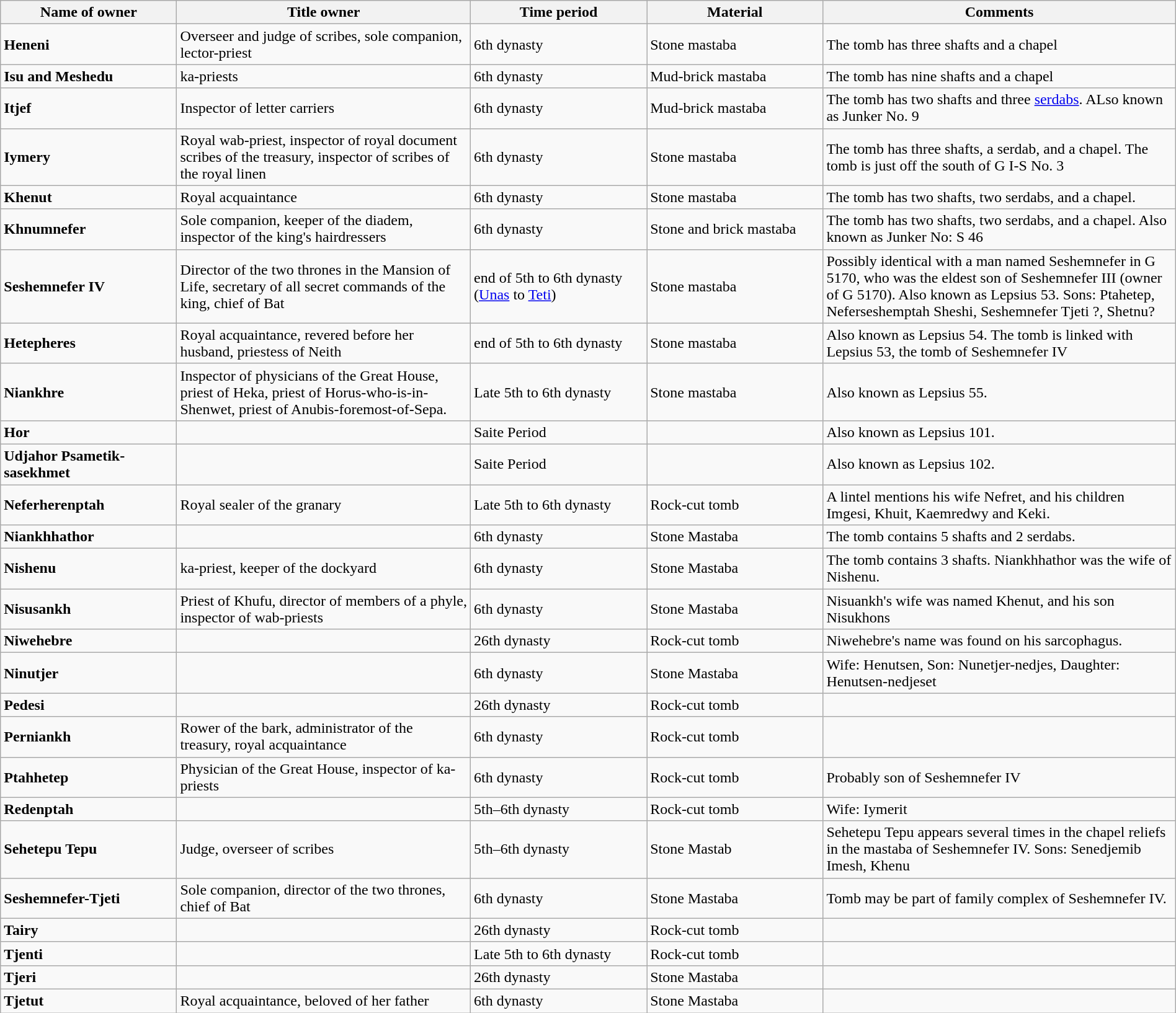<table class="wikitable" style="width: 100%">
<tr>
<th width="15%">Name of owner</th>
<th width="25%">Title owner</th>
<th width="15%">Time period</th>
<th width="15%">Material</th>
<th width="30%">Comments</th>
</tr>
<tr>
<td><strong>Heneni</strong></td>
<td>Overseer and judge of scribes, sole companion, lector-priest</td>
<td>6th dynasty</td>
<td>Stone mastaba</td>
<td>The tomb has three shafts and a chapel</td>
</tr>
<tr>
<td><strong>Isu and Meshedu</strong></td>
<td>ka-priests</td>
<td>6th dynasty</td>
<td>Mud-brick mastaba</td>
<td>The tomb has nine shafts and a chapel</td>
</tr>
<tr>
<td><strong>Itjef</strong></td>
<td>Inspector of letter carriers</td>
<td>6th dynasty</td>
<td>Mud-brick mastaba</td>
<td>The tomb has two shafts and three <a href='#'>serdabs</a>. ALso known as Junker No. 9</td>
</tr>
<tr>
<td><strong>Iymery</strong></td>
<td>Royal wab-priest, inspector of royal document scribes of the treasury, inspector of scribes of the royal linen</td>
<td>6th dynasty</td>
<td>Stone mastaba</td>
<td>The tomb has three shafts, a serdab, and a chapel. The tomb is just off the south of G I-S No. 3</td>
</tr>
<tr>
<td><strong>Khenut</strong></td>
<td>Royal acquaintance</td>
<td>6th dynasty</td>
<td>Stone mastaba</td>
<td>The tomb has two shafts, two serdabs, and a chapel.</td>
</tr>
<tr>
<td><strong>Khnumnefer</strong></td>
<td>Sole companion, keeper of the diadem, inspector of the king's hairdressers</td>
<td>6th dynasty</td>
<td>Stone and brick mastaba</td>
<td>The tomb has two shafts, two serdabs, and a chapel. Also known as Junker No: S 46</td>
</tr>
<tr>
<td><strong>Seshemnefer IV</strong></td>
<td>Director of the two thrones in the Mansion of Life, secretary of all secret commands of the king, chief of Bat</td>
<td>end of 5th to 6th dynasty (<a href='#'>Unas</a> to <a href='#'>Teti</a>)</td>
<td>Stone mastaba</td>
<td>Possibly identical with a man named Seshemnefer in G 5170, who was the eldest son of Seshemnefer III (owner of G 5170). Also known as Lepsius 53. Sons: Ptahetep, Neferseshemptah Sheshi, Seshemnefer Tjeti ?, Shetnu?</td>
</tr>
<tr>
<td><strong>Hetepheres</strong></td>
<td>Royal acquaintance, revered before her husband, priestess of Neith</td>
<td>end of 5th to 6th dynasty</td>
<td>Stone mastaba</td>
<td>Also known as Lepsius 54. The tomb is linked with Lepsius 53, the tomb of Seshemnefer IV</td>
</tr>
<tr>
<td><strong>Niankhre</strong></td>
<td>Inspector of physicians of the Great House, priest of Heka, priest of Horus-who-is-in-Shenwet, priest of Anubis-foremost-of-Sepa.</td>
<td>Late 5th to 6th dynasty</td>
<td>Stone mastaba</td>
<td>Also known as Lepsius 55.</td>
</tr>
<tr>
<td><strong>Hor</strong></td>
<td></td>
<td>Saite Period</td>
<td></td>
<td>Also known as Lepsius 101.</td>
</tr>
<tr>
<td><strong>Udjahor Psametik-sasekhmet </strong></td>
<td></td>
<td>Saite Period</td>
<td></td>
<td>Also known as Lepsius 102.</td>
</tr>
<tr>
<td><strong>Neferherenptah</strong></td>
<td>Royal sealer of the granary</td>
<td>Late 5th to 6th dynasty</td>
<td>Rock-cut tomb</td>
<td>A lintel mentions his wife Nefret, and his children Imgesi, Khuit, Kaemredwy and Keki.</td>
</tr>
<tr>
<td><strong>Niankhhathor</strong></td>
<td></td>
<td>6th dynasty</td>
<td>Stone Mastaba</td>
<td>The tomb contains 5 shafts and 2 serdabs.</td>
</tr>
<tr>
<td><strong>Nishenu</strong></td>
<td>ka-priest, keeper of the dockyard</td>
<td>6th dynasty</td>
<td>Stone Mastaba</td>
<td>The tomb contains 3 shafts. Niankhhathor was the wife of Nishenu.</td>
</tr>
<tr>
<td><strong>Nisusankh</strong></td>
<td>Priest of Khufu, director of members of a phyle, inspector of wab-priests</td>
<td>6th dynasty</td>
<td>Stone Mastaba</td>
<td>Nisuankh's wife was named Khenut, and his son Nisukhons</td>
</tr>
<tr>
<td><strong>Niwehebre</strong></td>
<td></td>
<td>26th dynasty</td>
<td>Rock-cut tomb</td>
<td>Niwehebre's name was found on his sarcophagus.</td>
</tr>
<tr>
<td><strong>Ninutjer</strong></td>
<td></td>
<td>6th dynasty</td>
<td>Stone Mastaba</td>
<td>Wife: Henutsen, Son: Nunetjer-nedjes, Daughter: Henutsen-nedjeset</td>
</tr>
<tr>
<td><strong>Pedesi</strong></td>
<td></td>
<td>26th dynasty</td>
<td>Rock-cut tomb</td>
<td></td>
</tr>
<tr>
<td><strong>Perniankh</strong></td>
<td>Rower of the bark, administrator of the treasury, royal acquaintance</td>
<td>6th dynasty</td>
<td>Rock-cut tomb</td>
<td></td>
</tr>
<tr>
<td><strong>Ptahhetep</strong></td>
<td>Physician of the Great House, inspector of ka-priests</td>
<td>6th dynasty</td>
<td>Rock-cut tomb</td>
<td>Probably son of Seshemnefer IV</td>
</tr>
<tr>
<td><strong>Redenptah</strong></td>
<td></td>
<td>5th–6th dynasty</td>
<td>Rock-cut tomb</td>
<td>Wife: Iymerit</td>
</tr>
<tr>
<td><strong>Sehetepu Tepu</strong></td>
<td>Judge, overseer of scribes</td>
<td>5th–6th dynasty</td>
<td>Stone Mastab</td>
<td>Sehetepu Tepu appears several times in the chapel reliefs in the mastaba of Seshemnefer IV. Sons: Senedjemib Imesh, Khenu</td>
</tr>
<tr>
<td><strong>Seshemnefer-Tjeti</strong></td>
<td>Sole companion, director of the two thrones, chief of Bat</td>
<td>6th dynasty</td>
<td>Stone Mastaba</td>
<td>Tomb may be part of family complex of Seshemnefer IV.</td>
</tr>
<tr>
<td><strong>Tairy</strong></td>
<td></td>
<td>26th dynasty</td>
<td>Rock-cut tomb</td>
<td></td>
</tr>
<tr>
<td><strong>Tjenti</strong></td>
<td></td>
<td>Late 5th to 6th dynasty</td>
<td>Rock-cut tomb</td>
<td></td>
</tr>
<tr>
<td><strong>Tjeri</strong></td>
<td></td>
<td>26th dynasty</td>
<td>Stone Mastaba</td>
<td></td>
</tr>
<tr>
<td><strong>Tjetut</strong></td>
<td>Royal acquaintance, beloved of her father</td>
<td>6th dynasty</td>
<td>Stone Mastaba</td>
<td></td>
</tr>
</table>
